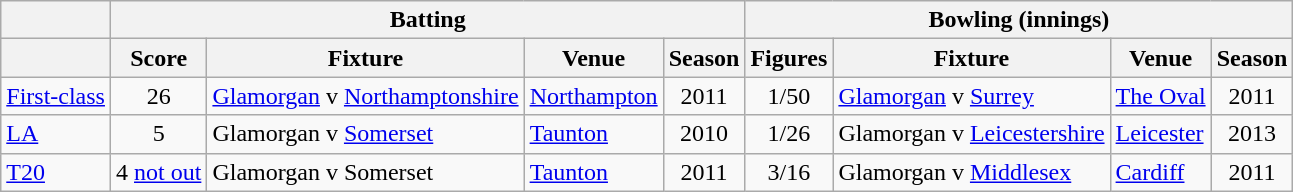<table class="wikitable">
<tr>
<th rowspan="1"></th>
<th colspan="4" rowspan="1">Batting</th>
<th colspan="4" rowspan="1">Bowling (innings)</th>
</tr>
<tr>
<th></th>
<th>Score</th>
<th>Fixture</th>
<th>Venue</th>
<th>Season</th>
<th>Figures</th>
<th>Fixture</th>
<th>Venue</th>
<th>Season</th>
</tr>
<tr>
<td><a href='#'>First-class</a></td>
<td align="center">26</td>
<td><a href='#'>Glamorgan</a> v <a href='#'>Northamptonshire</a></td>
<td><a href='#'>Northampton</a></td>
<td align="center">2011</td>
<td align="center">1/50</td>
<td><a href='#'>Glamorgan</a> v <a href='#'>Surrey</a></td>
<td><a href='#'>The Oval</a></td>
<td align="center">2011</td>
</tr>
<tr>
<td><a href='#'>LA</a></td>
<td align="center">5</td>
<td>Glamorgan v <a href='#'>Somerset</a></td>
<td><a href='#'>Taunton</a></td>
<td align="center">2010</td>
<td align="center">1/26</td>
<td>Glamorgan v <a href='#'>Leicestershire</a></td>
<td><a href='#'>Leicester</a></td>
<td align="center">2013</td>
</tr>
<tr>
<td><a href='#'>T20</a></td>
<td align="center">4 <a href='#'>not out</a></td>
<td>Glamorgan v Somerset</td>
<td><a href='#'>Taunton</a></td>
<td align="center">2011</td>
<td align="center">3/16</td>
<td>Glamorgan v <a href='#'>Middlesex</a></td>
<td><a href='#'>Cardiff</a></td>
<td align="center">2011</td>
</tr>
</table>
